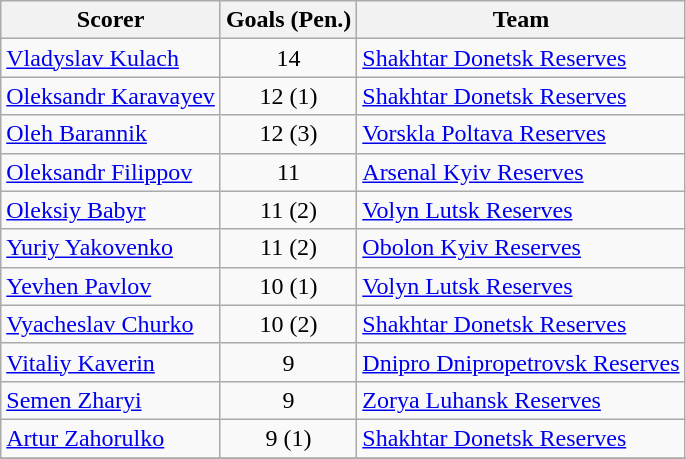<table class="wikitable">
<tr>
<th>Scorer</th>
<th>Goals (Pen.)</th>
<th>Team</th>
</tr>
<tr>
<td> <a href='#'>Vladyslav Kulach</a></td>
<td align=center>14</td>
<td><a href='#'>Shakhtar Donetsk Reserves</a></td>
</tr>
<tr>
<td> <a href='#'>Oleksandr Karavayev</a></td>
<td align=center>12 (1)</td>
<td><a href='#'>Shakhtar Donetsk Reserves</a></td>
</tr>
<tr>
<td> <a href='#'>Oleh Barannik</a></td>
<td align=center>12 (3)</td>
<td><a href='#'>Vorskla Poltava Reserves</a></td>
</tr>
<tr>
<td> <a href='#'>Oleksandr Filippov</a></td>
<td align=center>11</td>
<td><a href='#'>Arsenal Kyiv Reserves</a></td>
</tr>
<tr>
<td> <a href='#'>Oleksiy Babyr</a></td>
<td align=center>11 (2)</td>
<td><a href='#'>Volyn Lutsk Reserves</a></td>
</tr>
<tr>
<td> <a href='#'>Yuriy Yakovenko</a></td>
<td align=center>11 (2)</td>
<td><a href='#'>Obolon Kyiv Reserves</a></td>
</tr>
<tr>
<td> <a href='#'>Yevhen Pavlov</a></td>
<td align=center>10 (1)</td>
<td><a href='#'>Volyn Lutsk Reserves</a></td>
</tr>
<tr>
<td> <a href='#'>Vyacheslav Churko</a></td>
<td align=center>10 (2)</td>
<td><a href='#'>Shakhtar Donetsk Reserves</a></td>
</tr>
<tr>
<td> <a href='#'>Vitaliy Kaverin</a></td>
<td align=center>9</td>
<td><a href='#'>Dnipro Dnipropetrovsk Reserves</a></td>
</tr>
<tr>
<td> <a href='#'>Semen Zharyi</a></td>
<td align=center>9</td>
<td><a href='#'>Zorya Luhansk Reserves</a></td>
</tr>
<tr>
<td> <a href='#'>Artur Zahorulko</a></td>
<td align=center>9 (1)</td>
<td><a href='#'>Shakhtar Donetsk Reserves</a></td>
</tr>
<tr>
</tr>
</table>
